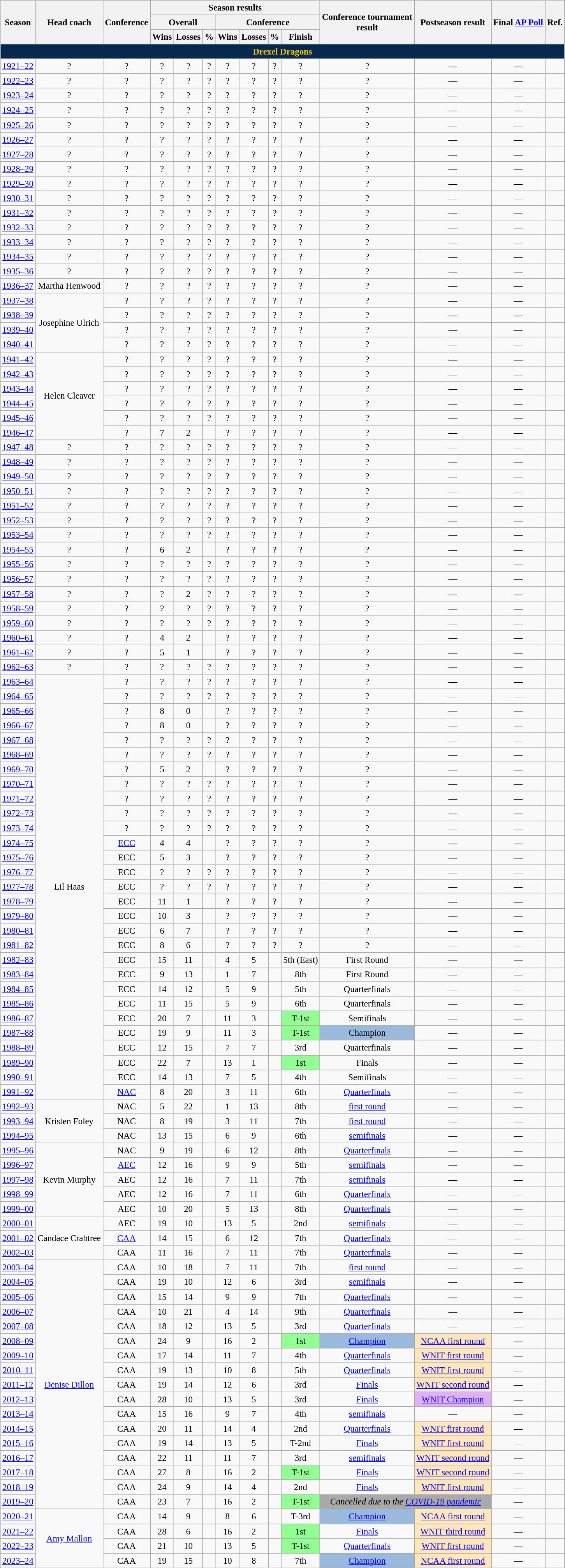<table class="wikitable" style="font-size: 95%; text-align:center;">
<tr>
<th rowspan="3">Season</th>
<th rowspan="3">Head coach</th>
<th rowspan="3">Conference</th>
<th colspan="7">Season results</th>
<th rowspan="3">Conference tournament<br>result<br></th>
<th rowspan="3">Postseason result<br></th>
<th rowspan="3">Final <a href='#'>AP Poll</a><br></th>
<th rowspan="3">Ref.</th>
</tr>
<tr>
<th colspan="3">Overall</th>
<th colspan="4">Conference</th>
</tr>
<tr>
<th>Wins</th>
<th>Losses</th>
<th>%</th>
<th>Wins</th>
<th>Losses</th>
<th>%</th>
<th>Finish</th>
</tr>
<tr>
<td colspan="14" style="background:#07294D;color:#FFC600"><span><strong>Drexel Dragons</strong></span></td>
</tr>
<tr>
</tr>
<tr>
<td><a href='#'>1921–22</a></td>
<td>?</td>
<td>?</td>
<td>?</td>
<td>?</td>
<td>?</td>
<td>?</td>
<td>?</td>
<td>?</td>
<td>?</td>
<td>?</td>
<td>—</td>
<td>—</td>
<td></td>
</tr>
<tr>
<td><a href='#'>1922–23</a></td>
<td>?</td>
<td>?</td>
<td>?</td>
<td>?</td>
<td>?</td>
<td>?</td>
<td>?</td>
<td>?</td>
<td>?</td>
<td>?</td>
<td>—</td>
<td>—</td>
<td></td>
</tr>
<tr>
<td><a href='#'>1923–24</a></td>
<td>?</td>
<td>?</td>
<td>?</td>
<td>?</td>
<td>?</td>
<td>?</td>
<td>?</td>
<td>?</td>
<td>?</td>
<td>?</td>
<td>—</td>
<td>—</td>
<td></td>
</tr>
<tr>
<td><a href='#'>1924–25</a></td>
<td>?</td>
<td>?</td>
<td>?</td>
<td>?</td>
<td>?</td>
<td>?</td>
<td>?</td>
<td>?</td>
<td>?</td>
<td>?</td>
<td>—</td>
<td>—</td>
<td></td>
</tr>
<tr>
<td><a href='#'>1925–26</a></td>
<td>?</td>
<td>?</td>
<td>?</td>
<td>?</td>
<td>?</td>
<td>?</td>
<td>?</td>
<td>?</td>
<td>?</td>
<td>?</td>
<td>—</td>
<td>—</td>
<td></td>
</tr>
<tr>
<td><a href='#'>1926–27</a></td>
<td>?</td>
<td>?</td>
<td>?</td>
<td>?</td>
<td>?</td>
<td>?</td>
<td>?</td>
<td>?</td>
<td>?</td>
<td>?</td>
<td>—</td>
<td>—</td>
<td></td>
</tr>
<tr>
<td><a href='#'>1927–28</a></td>
<td>?</td>
<td>?</td>
<td>?</td>
<td>?</td>
<td>?</td>
<td>?</td>
<td>?</td>
<td>?</td>
<td>?</td>
<td>?</td>
<td>—</td>
<td>—</td>
<td></td>
</tr>
<tr>
<td><a href='#'>1928–29</a></td>
<td>?</td>
<td>?</td>
<td>?</td>
<td>?</td>
<td>?</td>
<td>?</td>
<td>?</td>
<td>?</td>
<td>?</td>
<td>?</td>
<td>—</td>
<td>—</td>
<td></td>
</tr>
<tr>
<td><a href='#'>1929–30</a></td>
<td>?</td>
<td>?</td>
<td>?</td>
<td>?</td>
<td>?</td>
<td>?</td>
<td>?</td>
<td>?</td>
<td>?</td>
<td>?</td>
<td>—</td>
<td>—</td>
<td></td>
</tr>
<tr>
<td><a href='#'>1930–31</a></td>
<td>?</td>
<td>?</td>
<td>?</td>
<td>?</td>
<td>?</td>
<td>?</td>
<td>?</td>
<td>?</td>
<td>?</td>
<td>?</td>
<td>—</td>
<td>—</td>
<td></td>
</tr>
<tr>
<td><a href='#'>1931–32</a></td>
<td>?</td>
<td>?</td>
<td>?</td>
<td>?</td>
<td>?</td>
<td>?</td>
<td>?</td>
<td>?</td>
<td>?</td>
<td>?</td>
<td>—</td>
<td>—</td>
<td></td>
</tr>
<tr>
<td><a href='#'>1932–33</a></td>
<td>?</td>
<td>?</td>
<td>?</td>
<td>?</td>
<td>?</td>
<td>?</td>
<td>?</td>
<td>?</td>
<td>?</td>
<td>?</td>
<td>—</td>
<td>—</td>
<td></td>
</tr>
<tr>
<td><a href='#'>1933–34</a></td>
<td>?</td>
<td>?</td>
<td>?</td>
<td>?</td>
<td>?</td>
<td>?</td>
<td>?</td>
<td>?</td>
<td>?</td>
<td>?</td>
<td>—</td>
<td>—</td>
<td></td>
</tr>
<tr>
<td><a href='#'>1934–35</a></td>
<td>?</td>
<td>?</td>
<td>?</td>
<td>?</td>
<td>?</td>
<td>?</td>
<td>?</td>
<td>?</td>
<td>?</td>
<td>?</td>
<td>—</td>
<td>—</td>
<td></td>
</tr>
<tr>
<td><a href='#'>1935–36</a></td>
<td>?</td>
<td>?</td>
<td>?</td>
<td>?</td>
<td>?</td>
<td>?</td>
<td>?</td>
<td>?</td>
<td>?</td>
<td>?</td>
<td>—</td>
<td>—</td>
<td></td>
</tr>
<tr>
<td><a href='#'>1936–37</a></td>
<td>Martha Henwood</td>
<td>?</td>
<td>?</td>
<td>?</td>
<td>?</td>
<td>?</td>
<td>?</td>
<td>?</td>
<td>?</td>
<td>?</td>
<td>—</td>
<td>—</td>
<td></td>
</tr>
<tr>
<td><a href='#'>1937–38</a></td>
<td rowspan="4">Josephine Ulrich</td>
<td>?</td>
<td>?</td>
<td>?</td>
<td>?</td>
<td>?</td>
<td>?</td>
<td>?</td>
<td>?</td>
<td>?</td>
<td>—</td>
<td>—</td>
<td></td>
</tr>
<tr>
<td><a href='#'>1938–39</a></td>
<td>?</td>
<td>?</td>
<td>?</td>
<td>?</td>
<td>?</td>
<td>?</td>
<td>?</td>
<td>?</td>
<td>?</td>
<td>—</td>
<td>—</td>
<td></td>
</tr>
<tr>
<td><a href='#'>1939–40</a></td>
<td>?</td>
<td>?</td>
<td>?</td>
<td>?</td>
<td>?</td>
<td>?</td>
<td>?</td>
<td>?</td>
<td>?</td>
<td>—</td>
<td>—</td>
<td></td>
</tr>
<tr>
<td><a href='#'>1940–41</a></td>
<td>?</td>
<td>?</td>
<td>?</td>
<td>?</td>
<td>?</td>
<td>?</td>
<td>?</td>
<td>?</td>
<td>?</td>
<td>—</td>
<td>—</td>
<td></td>
</tr>
<tr>
<td><a href='#'>1941–42</a></td>
<td rowspan="6">Helen Cleaver</td>
<td>?</td>
<td>?</td>
<td>?</td>
<td>?</td>
<td>?</td>
<td>?</td>
<td>?</td>
<td>?</td>
<td>?</td>
<td>—</td>
<td>—</td>
<td></td>
</tr>
<tr>
<td><a href='#'>1942–43</a></td>
<td>?</td>
<td>?</td>
<td>?</td>
<td>?</td>
<td>?</td>
<td>?</td>
<td>?</td>
<td>?</td>
<td>?</td>
<td>—</td>
<td>—</td>
<td></td>
</tr>
<tr>
<td><a href='#'>1943–44</a></td>
<td>?</td>
<td>?</td>
<td>?</td>
<td>?</td>
<td>?</td>
<td>?</td>
<td>?</td>
<td>?</td>
<td>?</td>
<td>—</td>
<td>—</td>
<td></td>
</tr>
<tr>
<td><a href='#'>1944–45</a></td>
<td>?</td>
<td>?</td>
<td>?</td>
<td>?</td>
<td>?</td>
<td>?</td>
<td>?</td>
<td>?</td>
<td>?</td>
<td>—</td>
<td>—</td>
<td></td>
</tr>
<tr>
<td><a href='#'>1945–46</a></td>
<td>?</td>
<td>?</td>
<td>?</td>
<td>?</td>
<td>?</td>
<td>?</td>
<td>?</td>
<td>?</td>
<td>?</td>
<td>—</td>
<td>—</td>
<td></td>
</tr>
<tr>
<td><a href='#'>1946–47</a></td>
<td>?</td>
<td>7</td>
<td>2</td>
<td></td>
<td>?</td>
<td>?</td>
<td>?</td>
<td>?</td>
<td>?</td>
<td>—</td>
<td>—</td>
<td></td>
</tr>
<tr>
<td><a href='#'>1947–48</a></td>
<td>?</td>
<td>?</td>
<td>?</td>
<td>?</td>
<td>?</td>
<td>?</td>
<td>?</td>
<td>?</td>
<td>?</td>
<td>?</td>
<td>—</td>
<td>—</td>
<td></td>
</tr>
<tr>
<td><a href='#'>1948–49</a></td>
<td>?</td>
<td>?</td>
<td>?</td>
<td>?</td>
<td>?</td>
<td>?</td>
<td>?</td>
<td>?</td>
<td>?</td>
<td>?</td>
<td>—</td>
<td>—</td>
<td></td>
</tr>
<tr>
<td><a href='#'>1949–50</a></td>
<td>?</td>
<td>?</td>
<td>?</td>
<td>?</td>
<td>?</td>
<td>?</td>
<td>?</td>
<td>?</td>
<td>?</td>
<td>?</td>
<td>—</td>
<td>—</td>
<td></td>
</tr>
<tr>
<td><a href='#'>1950–51</a></td>
<td>?</td>
<td>?</td>
<td>?</td>
<td>?</td>
<td>?</td>
<td>?</td>
<td>?</td>
<td>?</td>
<td>?</td>
<td>?</td>
<td>—</td>
<td>—</td>
<td></td>
</tr>
<tr>
<td><a href='#'>1951–52</a></td>
<td>?</td>
<td>?</td>
<td>?</td>
<td>?</td>
<td>?</td>
<td>?</td>
<td>?</td>
<td>?</td>
<td>?</td>
<td>?</td>
<td>—</td>
<td>—</td>
<td></td>
</tr>
<tr>
<td><a href='#'>1952–53</a></td>
<td>?</td>
<td>?</td>
<td>?</td>
<td>?</td>
<td>?</td>
<td>?</td>
<td>?</td>
<td>?</td>
<td>?</td>
<td>?</td>
<td>—</td>
<td>—</td>
<td></td>
</tr>
<tr>
<td><a href='#'>1953–54</a></td>
<td>?</td>
<td>?</td>
<td>?</td>
<td>?</td>
<td>?</td>
<td>?</td>
<td>?</td>
<td>?</td>
<td>?</td>
<td>?</td>
<td>—</td>
<td>—</td>
<td></td>
</tr>
<tr>
<td><a href='#'>1954–55</a></td>
<td>?</td>
<td>?</td>
<td>6</td>
<td>2</td>
<td></td>
<td>?</td>
<td>?</td>
<td>?</td>
<td>?</td>
<td>?</td>
<td>—</td>
<td>—</td>
<td></td>
</tr>
<tr>
<td><a href='#'>1955–56</a></td>
<td>?</td>
<td>?</td>
<td>?</td>
<td>?</td>
<td>?</td>
<td>?</td>
<td>?</td>
<td>?</td>
<td>?</td>
<td>?</td>
<td>—</td>
<td>—</td>
<td></td>
</tr>
<tr>
<td><a href='#'>1956–57</a></td>
<td>?</td>
<td>?</td>
<td>?</td>
<td>?</td>
<td>?</td>
<td>?</td>
<td>?</td>
<td>?</td>
<td>?</td>
<td>?</td>
<td>—</td>
<td>—</td>
<td></td>
</tr>
<tr>
<td><a href='#'>1957–58</a> </td>
<td>?</td>
<td>?</td>
<td>?</td>
<td>2</td>
<td>?</td>
<td>?</td>
<td>?</td>
<td>?</td>
<td>?</td>
<td>?</td>
<td>—</td>
<td>—</td>
<td></td>
</tr>
<tr>
<td><a href='#'>1958–59</a></td>
<td>?</td>
<td>?</td>
<td>?</td>
<td>?</td>
<td>?</td>
<td>?</td>
<td>?</td>
<td>?</td>
<td>?</td>
<td>?</td>
<td>—</td>
<td>—</td>
<td></td>
</tr>
<tr>
<td><a href='#'>1959–60</a></td>
<td>?</td>
<td>?</td>
<td>?</td>
<td>?</td>
<td>?</td>
<td>?</td>
<td>?</td>
<td>?</td>
<td>?</td>
<td>?</td>
<td>—</td>
<td>—</td>
<td></td>
</tr>
<tr>
<td><a href='#'>1960–61</a></td>
<td>?</td>
<td>?</td>
<td>4</td>
<td>2</td>
<td></td>
<td>?</td>
<td>?</td>
<td>?</td>
<td>?</td>
<td>?</td>
<td>—</td>
<td>—</td>
<td></td>
</tr>
<tr>
<td><a href='#'>1961–62</a></td>
<td>?</td>
<td>?</td>
<td>5</td>
<td>1</td>
<td></td>
<td>?</td>
<td>?</td>
<td>?</td>
<td>?</td>
<td>?</td>
<td>—</td>
<td>—</td>
<td></td>
</tr>
<tr>
<td><a href='#'>1962–63</a></td>
<td>?</td>
<td>?</td>
<td>?</td>
<td>?</td>
<td>?</td>
<td>?</td>
<td>?</td>
<td>?</td>
<td>?</td>
<td>?</td>
<td>—</td>
<td>—</td>
<td></td>
</tr>
<tr>
<td><a href='#'>1963–64</a></td>
<td rowspan="29">Lil Haas</td>
<td>?</td>
<td>?</td>
<td>?</td>
<td>?</td>
<td>?</td>
<td>?</td>
<td>?</td>
<td>?</td>
<td>?</td>
<td>—</td>
<td>—</td>
<td></td>
</tr>
<tr>
<td><a href='#'>1964–65</a></td>
<td>?</td>
<td>?</td>
<td>?</td>
<td>?</td>
<td>?</td>
<td>?</td>
<td>?</td>
<td>?</td>
<td>?</td>
<td>—</td>
<td>—</td>
<td></td>
</tr>
<tr>
<td><a href='#'>1965–66</a></td>
<td>?</td>
<td>8</td>
<td>0</td>
<td></td>
<td>?</td>
<td>?</td>
<td>?</td>
<td>?</td>
<td>?</td>
<td>—</td>
<td>—</td>
<td></td>
</tr>
<tr>
<td><a href='#'>1966–67</a></td>
<td>?</td>
<td>8</td>
<td>0</td>
<td></td>
<td>?</td>
<td>?</td>
<td>?</td>
<td>?</td>
<td>?</td>
<td>—</td>
<td>—</td>
<td></td>
</tr>
<tr>
<td><a href='#'>1967–68</a></td>
<td>?</td>
<td>?</td>
<td>?</td>
<td>?</td>
<td>?</td>
<td>?</td>
<td>?</td>
<td>?</td>
<td>?</td>
<td>—</td>
<td>—</td>
<td></td>
</tr>
<tr>
<td><a href='#'>1968–69</a></td>
<td>?</td>
<td>?</td>
<td>?</td>
<td>?</td>
<td>?</td>
<td>?</td>
<td>?</td>
<td>?</td>
<td>?</td>
<td>—</td>
<td>—</td>
<td></td>
</tr>
<tr>
<td><a href='#'>1969–70</a></td>
<td>?</td>
<td>5</td>
<td>2</td>
<td></td>
<td>?</td>
<td>?</td>
<td>?</td>
<td>?</td>
<td>?</td>
<td>—</td>
<td>—</td>
<td></td>
</tr>
<tr>
<td><a href='#'>1970–71</a></td>
<td>?</td>
<td>?</td>
<td>?</td>
<td>?</td>
<td>?</td>
<td>?</td>
<td>?</td>
<td>?</td>
<td>?</td>
<td>—</td>
<td>—</td>
<td></td>
</tr>
<tr>
<td><a href='#'>1971–72</a></td>
<td>?</td>
<td>?</td>
<td>?</td>
<td>?</td>
<td>?</td>
<td>?</td>
<td>?</td>
<td>?</td>
<td>?</td>
<td>—</td>
<td>—</td>
<td></td>
</tr>
<tr>
<td><a href='#'>1972–73</a></td>
<td>?</td>
<td>?</td>
<td>?</td>
<td>?</td>
<td>?</td>
<td>?</td>
<td>?</td>
<td>?</td>
<td>?</td>
<td>—</td>
<td>—</td>
<td></td>
</tr>
<tr>
<td><a href='#'>1973–74</a></td>
<td>?</td>
<td>?</td>
<td>?</td>
<td>?</td>
<td>?</td>
<td>?</td>
<td>?</td>
<td>?</td>
<td>?</td>
<td>—</td>
<td>—</td>
<td></td>
</tr>
<tr>
<td><a href='#'>1974–75</a></td>
<td><a href='#'>ECC</a></td>
<td>4</td>
<td>4</td>
<td></td>
<td>?</td>
<td>?</td>
<td>?</td>
<td>?</td>
<td>?</td>
<td>—</td>
<td>—</td>
<td></td>
</tr>
<tr>
<td><a href='#'>1975–76</a></td>
<td>ECC</td>
<td>5</td>
<td>3</td>
<td></td>
<td>?</td>
<td>?</td>
<td>?</td>
<td>?</td>
<td>?</td>
<td>—</td>
<td>—</td>
<td></td>
</tr>
<tr>
<td><a href='#'>1976–77</a></td>
<td>ECC</td>
<td>?</td>
<td>?</td>
<td>?</td>
<td>?</td>
<td>?</td>
<td>?</td>
<td>?</td>
<td>?</td>
<td>—</td>
<td>—</td>
<td></td>
</tr>
<tr>
<td><a href='#'>1977–78</a></td>
<td>ECC</td>
<td>?</td>
<td>?</td>
<td>?</td>
<td>?</td>
<td>?</td>
<td>?</td>
<td>?</td>
<td>?</td>
<td>—</td>
<td>—</td>
<td></td>
</tr>
<tr>
<td><a href='#'>1978–79</a></td>
<td>ECC</td>
<td>11</td>
<td>1</td>
<td></td>
<td>?</td>
<td>?</td>
<td>?</td>
<td>?</td>
<td>?</td>
<td>—</td>
<td>—</td>
<td></td>
</tr>
<tr>
<td><a href='#'>1979–80</a></td>
<td>ECC</td>
<td>10</td>
<td>3</td>
<td></td>
<td>?</td>
<td>?</td>
<td>?</td>
<td>?</td>
<td>?</td>
<td>—</td>
<td>—</td>
<td></td>
</tr>
<tr>
<td><a href='#'>1980–81</a></td>
<td>ECC</td>
<td>6</td>
<td>7</td>
<td></td>
<td>?</td>
<td>?</td>
<td>?</td>
<td>?</td>
<td>?</td>
<td>—</td>
<td>—</td>
<td></td>
</tr>
<tr>
<td><a href='#'>1981–82</a></td>
<td>ECC</td>
<td>8</td>
<td>6</td>
<td></td>
<td>?</td>
<td>?</td>
<td>?</td>
<td>?</td>
<td>?</td>
<td>—</td>
<td>—</td>
<td></td>
</tr>
<tr>
<td><a href='#'>1982–83</a></td>
<td>ECC</td>
<td>15</td>
<td>11</td>
<td></td>
<td>4</td>
<td>5</td>
<td></td>
<td>5th (East)</td>
<td>First Round</td>
<td>—</td>
<td>—</td>
<td></td>
</tr>
<tr>
<td><a href='#'>1983–84</a></td>
<td>ECC</td>
<td>9</td>
<td>13</td>
<td></td>
<td>1</td>
<td>7</td>
<td></td>
<td>8th</td>
<td>First Round</td>
<td>—</td>
<td>—</td>
<td></td>
</tr>
<tr>
<td><a href='#'>1984–85</a></td>
<td>ECC</td>
<td>14</td>
<td>12</td>
<td></td>
<td>5</td>
<td>9</td>
<td></td>
<td>5th</td>
<td>Quarterfinals</td>
<td>—</td>
<td>—</td>
<td></td>
</tr>
<tr>
<td><a href='#'>1985–86</a></td>
<td>ECC</td>
<td>11</td>
<td>15</td>
<td></td>
<td>5</td>
<td>9</td>
<td></td>
<td>6th</td>
<td>Quarterfinals</td>
<td>—</td>
<td>—</td>
<td></td>
</tr>
<tr>
<td><a href='#'>1986–87</a></td>
<td>ECC</td>
<td>20</td>
<td>7</td>
<td></td>
<td>11</td>
<td>3</td>
<td></td>
<td bgcolor="#91ff91">T-1st</td>
<td>Semifinals</td>
<td>—</td>
<td>—</td>
<td></td>
</tr>
<tr>
<td><a href='#'>1987–88</a></td>
<td>ECC</td>
<td>19</td>
<td>9</td>
<td></td>
<td>11</td>
<td>3</td>
<td></td>
<td bgcolor="#91ff91">T-1st</td>
<td bgcolor="#99badd">Champion</td>
<td>—</td>
<td>—</td>
<td></td>
</tr>
<tr>
<td><a href='#'>1988–89</a></td>
<td>ECC</td>
<td>12</td>
<td>15</td>
<td></td>
<td>7</td>
<td>7</td>
<td></td>
<td>3rd</td>
<td>Quarterfinals</td>
<td>—</td>
<td>—</td>
<td></td>
</tr>
<tr>
<td><a href='#'>1989–90</a></td>
<td>ECC</td>
<td>22</td>
<td>7</td>
<td></td>
<td>13</td>
<td>1</td>
<td></td>
<td bgcolor="#91ff91">1st</td>
<td>Finals</td>
<td>—</td>
<td>—</td>
<td></td>
</tr>
<tr>
<td><a href='#'>1990–91</a></td>
<td>ECC</td>
<td>14</td>
<td>13</td>
<td></td>
<td>7</td>
<td>5</td>
<td></td>
<td>4th</td>
<td>Semifinals</td>
<td>—</td>
<td>—</td>
<td></td>
</tr>
<tr>
<td><a href='#'>1991–92</a></td>
<td><a href='#'>NAC</a></td>
<td>8</td>
<td>20</td>
<td></td>
<td>3</td>
<td>11</td>
<td></td>
<td>6th</td>
<td><a href='#'>Quarterfinals</a></td>
<td>—</td>
<td>—</td>
<td></td>
</tr>
<tr>
<td><a href='#'>1992–93</a></td>
<td rowspan="3">Kristen Foley</td>
<td>NAC</td>
<td>5</td>
<td>22</td>
<td></td>
<td>1</td>
<td>13</td>
<td></td>
<td>8th</td>
<td><a href='#'>first round</a></td>
<td>—</td>
<td>—</td>
<td></td>
</tr>
<tr>
<td><a href='#'>1993–94</a></td>
<td>NAC</td>
<td>8</td>
<td>19</td>
<td></td>
<td>3</td>
<td>11</td>
<td></td>
<td>7th</td>
<td><a href='#'>first round</a></td>
<td>—</td>
<td>—</td>
<td></td>
</tr>
<tr>
<td><a href='#'>1994–95</a></td>
<td>NAC</td>
<td>13</td>
<td>15</td>
<td></td>
<td>6</td>
<td>9</td>
<td></td>
<td>6th</td>
<td><a href='#'>semifinals</a></td>
<td>—</td>
<td>—</td>
<td></td>
</tr>
<tr>
<td><a href='#'>1995–96</a></td>
<td rowspan="5">Kevin Murphy</td>
<td>NAC</td>
<td>9</td>
<td>19</td>
<td></td>
<td>6</td>
<td>12</td>
<td></td>
<td>8th</td>
<td><a href='#'>Quarterfinals</a></td>
<td>—</td>
<td>—</td>
<td></td>
</tr>
<tr>
<td><a href='#'>1996–97</a></td>
<td><a href='#'>AEC</a></td>
<td>12</td>
<td>16</td>
<td></td>
<td>9</td>
<td>9</td>
<td></td>
<td>5th</td>
<td><a href='#'>semifinals</a></td>
<td>—</td>
<td>—</td>
<td></td>
</tr>
<tr>
<td><a href='#'>1997–98</a></td>
<td>AEC</td>
<td>12</td>
<td>16</td>
<td></td>
<td>7</td>
<td>11</td>
<td></td>
<td>7th</td>
<td><a href='#'>semifinals</a></td>
<td>—</td>
<td>—</td>
<td></td>
</tr>
<tr>
<td><a href='#'>1998–99</a></td>
<td>AEC</td>
<td>12</td>
<td>16</td>
<td></td>
<td>7</td>
<td>11</td>
<td></td>
<td>6th</td>
<td><a href='#'>Quarterfinals</a></td>
<td>—</td>
<td>—</td>
<td></td>
</tr>
<tr>
<td><a href='#'>1999–00</a></td>
<td>AEC</td>
<td>10</td>
<td>20</td>
<td></td>
<td>5</td>
<td>13</td>
<td></td>
<td>8th</td>
<td><a href='#'>Quarterfinals</a></td>
<td>—</td>
<td>—</td>
<td></td>
</tr>
<tr>
<td><a href='#'>2000–01</a></td>
<td rowspan="3">Candace Crabtree</td>
<td>AEC</td>
<td>19</td>
<td>10</td>
<td></td>
<td>13</td>
<td>5</td>
<td></td>
<td>2nd</td>
<td><a href='#'>semifinals</a></td>
<td>—</td>
<td>—</td>
<td></td>
</tr>
<tr>
<td><a href='#'>2001–02</a></td>
<td><a href='#'>CAA</a></td>
<td>14</td>
<td>15</td>
<td></td>
<td>6</td>
<td>12</td>
<td></td>
<td>7th</td>
<td><a href='#'>Quarterfinals</a></td>
<td>—</td>
<td>—</td>
<td></td>
</tr>
<tr>
<td><a href='#'>2002–03</a></td>
<td>CAA</td>
<td>11</td>
<td>16</td>
<td></td>
<td>7</td>
<td>11</td>
<td></td>
<td>7th</td>
<td><a href='#'>Quarterfinals</a></td>
<td>—</td>
<td>—</td>
<td></td>
</tr>
<tr>
<td><a href='#'>2003–04</a></td>
<td rowspan="17"><a href='#'>Denise Dillon</a></td>
<td>CAA</td>
<td>10</td>
<td>18</td>
<td></td>
<td>7</td>
<td>11</td>
<td></td>
<td>7th</td>
<td><a href='#'>first round</a></td>
<td>—</td>
<td>—</td>
<td></td>
</tr>
<tr>
<td><a href='#'>2004–05</a></td>
<td>CAA</td>
<td>19</td>
<td>10</td>
<td></td>
<td>12</td>
<td>6</td>
<td></td>
<td>3rd</td>
<td><a href='#'>semifinals</a></td>
<td>—</td>
<td>—</td>
<td></td>
</tr>
<tr>
<td><a href='#'>2005–06</a></td>
<td>CAA</td>
<td>15</td>
<td>14</td>
<td></td>
<td>9</td>
<td>9</td>
<td></td>
<td>7th</td>
<td><a href='#'>Quarterfinals</a></td>
<td>—</td>
<td>—</td>
<td></td>
</tr>
<tr>
<td><a href='#'>2006–07</a></td>
<td>CAA</td>
<td>10</td>
<td>21</td>
<td></td>
<td>4</td>
<td>14</td>
<td></td>
<td>9th</td>
<td><a href='#'>Quarterfinals</a></td>
<td>—</td>
<td>—</td>
<td></td>
</tr>
<tr>
<td><a href='#'>2007–08</a></td>
<td>CAA</td>
<td>18</td>
<td>12</td>
<td></td>
<td>13</td>
<td>5</td>
<td></td>
<td>3rd</td>
<td><a href='#'>Quarterfinals</a></td>
<td>—</td>
<td>—</td>
<td></td>
</tr>
<tr>
<td><a href='#'>2008–09</a></td>
<td>CAA</td>
<td>24</td>
<td>9</td>
<td></td>
<td>16</td>
<td>2</td>
<td></td>
<td bgcolor="#91ff91">1st</td>
<td bgcolor="#99badd"><a href='#'>Champion</a></td>
<td bgcolor="#ffe6bd"><a href='#'>NCAA first round</a></td>
<td>—</td>
<td></td>
</tr>
<tr>
<td><a href='#'>2009–10</a></td>
<td>CAA</td>
<td>17</td>
<td>14</td>
<td></td>
<td>11</td>
<td>7</td>
<td></td>
<td>4th</td>
<td><a href='#'>Quarterfinals</a></td>
<td bgcolor="#ffe6bd"><a href='#'>WNIT first round</a></td>
<td>—</td>
<td></td>
</tr>
<tr>
<td><a href='#'>2010–11</a></td>
<td>CAA</td>
<td>19</td>
<td>13</td>
<td></td>
<td>10</td>
<td>8</td>
<td></td>
<td>5th</td>
<td><a href='#'>Quarterfinals</a></td>
<td bgcolor="#ffe6bd"><a href='#'>WNIT first round</a></td>
<td>—</td>
<td></td>
</tr>
<tr>
<td><a href='#'>2011–12</a></td>
<td>CAA</td>
<td>19</td>
<td>14</td>
<td></td>
<td>12</td>
<td>6</td>
<td></td>
<td>3rd</td>
<td><a href='#'>Finals</a></td>
<td bgcolor="#ffe6bd"><a href='#'>WNIT second round</a></td>
<td>—</td>
<td></td>
</tr>
<tr>
<td><a href='#'>2012–13</a></td>
<td>CAA</td>
<td>28</td>
<td>10</td>
<td></td>
<td>13</td>
<td>5</td>
<td></td>
<td>3rd</td>
<td><a href='#'>Finals</a></td>
<td bgcolor="#e0b0ff"><a href='#'>WNIT Champion</a></td>
<td>—</td>
<td></td>
</tr>
<tr>
<td><a href='#'>2013–14</a></td>
<td>CAA</td>
<td>15</td>
<td>16</td>
<td></td>
<td>9</td>
<td>7</td>
<td></td>
<td>4th</td>
<td><a href='#'>semifinals</a></td>
<td>—</td>
<td>—</td>
<td></td>
</tr>
<tr>
<td><a href='#'>2014–15</a></td>
<td>CAA</td>
<td>20</td>
<td>11</td>
<td></td>
<td>14</td>
<td>4</td>
<td></td>
<td>2nd</td>
<td><a href='#'>Quarterfinals</a></td>
<td bgcolor="#ffe6bd"><a href='#'>WNIT first round</a></td>
<td>—</td>
<td></td>
</tr>
<tr>
<td><a href='#'>2015–16</a></td>
<td>CAA</td>
<td>19</td>
<td>14</td>
<td></td>
<td>13</td>
<td>5</td>
<td></td>
<td>T-2nd</td>
<td><a href='#'>Finals</a></td>
<td bgcolor="#ffe6bd"><a href='#'>WNIT first round</a></td>
<td>—</td>
<td></td>
</tr>
<tr>
<td><a href='#'>2016–17</a></td>
<td>CAA</td>
<td>22</td>
<td>11</td>
<td></td>
<td>11</td>
<td>7</td>
<td></td>
<td>3rd</td>
<td><a href='#'>semifinals</a></td>
<td bgcolor="#ffe6bd"><a href='#'>WNIT second round</a></td>
<td>—</td>
<td></td>
</tr>
<tr>
<td><a href='#'>2017–18</a></td>
<td>CAA</td>
<td>27</td>
<td>8</td>
<td></td>
<td>16</td>
<td>2</td>
<td></td>
<td bgcolor="#91ff91">T-1st</td>
<td><a href='#'>Finals</a></td>
<td bgcolor="#ffe6bd"><a href='#'>WNIT second round</a></td>
<td>—</td>
<td></td>
</tr>
<tr>
<td><a href='#'>2018–19</a></td>
<td>CAA</td>
<td>24</td>
<td>9</td>
<td></td>
<td>14</td>
<td>4</td>
<td></td>
<td>2nd</td>
<td><a href='#'>Finals</a></td>
<td bgcolor="#ffe6bd"><a href='#'>WNIT first round</a></td>
<td>—</td>
<td></td>
</tr>
<tr>
<td><a href='#'>2019–20</a></td>
<td>CAA</td>
<td>23</td>
<td>7</td>
<td></td>
<td>16</td>
<td>2</td>
<td></td>
<td bgcolor="#91ff91">T-1st</td>
<td colspan="2" bgcolor="#a9a9a9"><em>Cancelled due to the <a href='#'>COVID-19 pandemic</a></em></td>
<td>—</td>
<td></td>
</tr>
<tr>
<td><a href='#'>2020–21</a></td>
<td rowspan="4"><a href='#'>Amy Mallon</a></td>
<td>CAA</td>
<td>14</td>
<td>9</td>
<td></td>
<td>8</td>
<td>6</td>
<td></td>
<td>T-3rd</td>
<td bgcolor="#99badd"><a href='#'>Champion</a></td>
<td bgcolor="#ffe6bd"><a href='#'>NCAA first round</a></td>
<td>—</td>
<td></td>
</tr>
<tr>
<td><a href='#'>2021–22</a></td>
<td>CAA</td>
<td>28</td>
<td>6</td>
<td></td>
<td>16</td>
<td>2</td>
<td></td>
<td bgcolor="#91ff91">1st</td>
<td><a href='#'>Finals</a></td>
<td bgcolor="#ffe6bd"><a href='#'>WNIT third round</a></td>
<td>—</td>
<td></td>
</tr>
<tr>
<td><a href='#'>2022–23</a></td>
<td>CAA</td>
<td>21</td>
<td>10</td>
<td></td>
<td>13</td>
<td>5</td>
<td></td>
<td bgcolor="#91ff91">T-1st</td>
<td><a href='#'>Quarterfinals</a></td>
<td bgcolor="#ffe6bd"><a href='#'>WNIT first round</a></td>
<td>—</td>
<td></td>
</tr>
<tr>
<td><a href='#'>2023–24</a></td>
<td>CAA</td>
<td>19</td>
<td>15</td>
<td></td>
<td>10</td>
<td>8</td>
<td></td>
<td>7th</td>
<td bgcolor="#99badd"><a href='#'>Champion</a></td>
<td bgcolor="#ffe6bd"><a href='#'>NCAA first round</a></td>
<td>—</td>
<td></td>
</tr>
</table>
